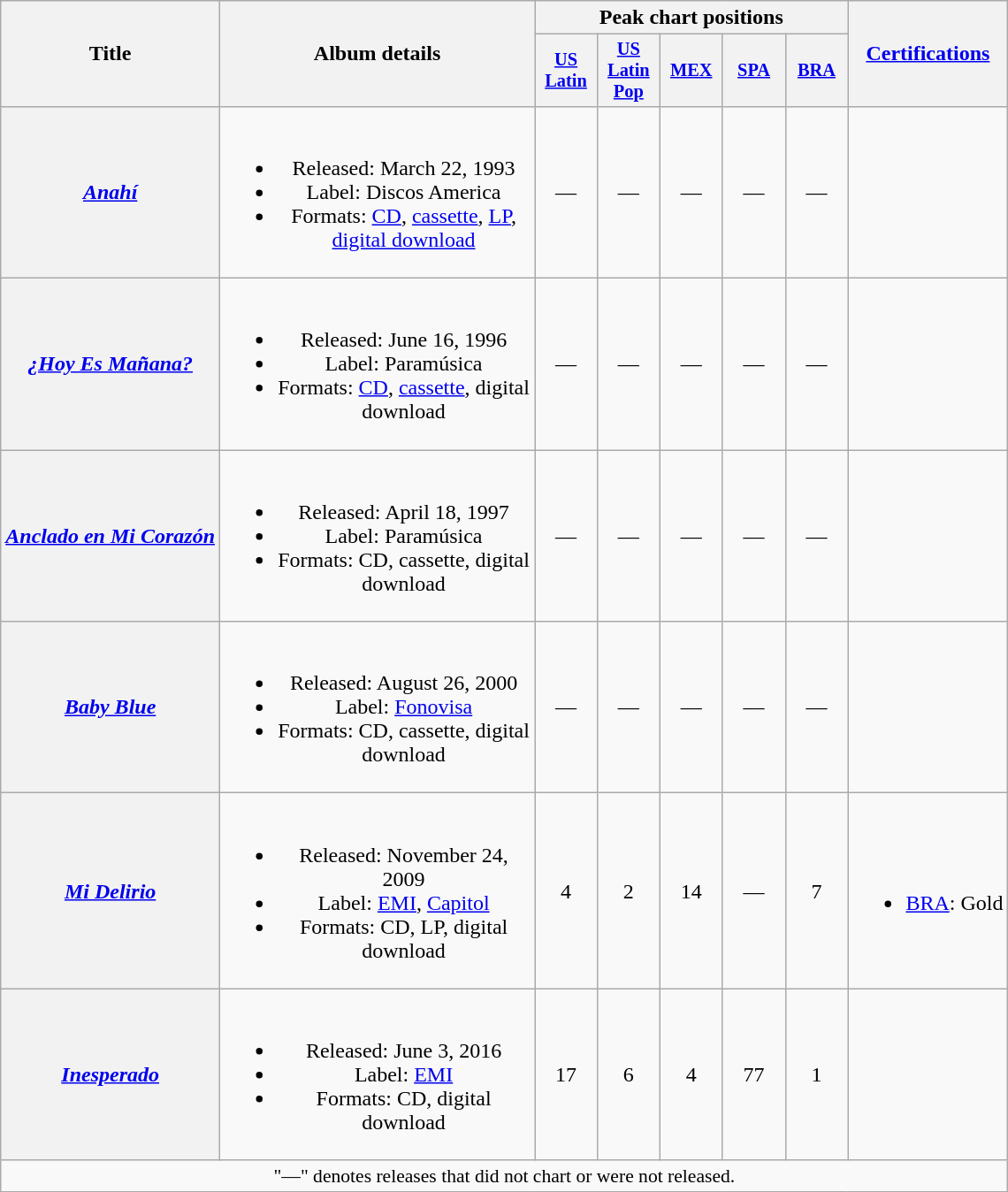<table class="wikitable plainrowheaders" style="text-align:center;">
<tr>
<th rowspan="2">Title</th>
<th rowspan="2" style="width:230px;">Album details</th>
<th colspan="5">Peak chart positions</th>
<th rowspan="2"><a href='#'>Certifications</a></th>
</tr>
<tr>
<th style="width:3em;font-size:85%"><a href='#'>US Latin</a></th>
<th style="width:3em;font-size:85%"><a href='#'>US Latin Pop</a></th>
<th style="width:3em;font-size:85%"><a href='#'>MEX</a></th>
<th style="width:3em;font-size:85%"><a href='#'>SPA</a></th>
<th style="width:3em;font-size:85%"><a href='#'>BRA</a><br></th>
</tr>
<tr>
<th scope="row"><em><a href='#'>Anahí</a></em></th>
<td><br><ul><li>Released: March 22, 1993</li><li>Label: Discos America</li><li>Formats: <a href='#'>CD</a>, <a href='#'>cassette</a>, <a href='#'>LP</a>, <a href='#'>digital download</a></li></ul></td>
<td>—</td>
<td>—</td>
<td>—</td>
<td>—</td>
<td>—</td>
<td align="left"></td>
</tr>
<tr>
<th scope="row"><em><a href='#'>¿Hoy Es Mañana?</a></em></th>
<td><br><ul><li>Released: June 16, 1996</li><li>Label: Paramúsica</li><li>Formats: <a href='#'>CD</a>, <a href='#'>cassette</a>, digital download</li></ul></td>
<td>—</td>
<td>—</td>
<td>—</td>
<td>—</td>
<td>—</td>
<td align="left"></td>
</tr>
<tr>
<th scope="row"><em><a href='#'>Anclado en Mi Corazón</a></em></th>
<td><br><ul><li>Released: April 18, 1997</li><li>Label: Paramúsica</li><li>Formats: CD, cassette, digital download</li></ul></td>
<td>—</td>
<td>—</td>
<td>—</td>
<td>—</td>
<td>—</td>
<td align="left"></td>
</tr>
<tr>
<th scope="row"><em><a href='#'>Baby Blue</a></em></th>
<td><br><ul><li>Released: August 26, 2000</li><li>Label: <a href='#'>Fonovisa</a></li><li>Formats: CD, cassette, digital download</li></ul></td>
<td>—</td>
<td>—</td>
<td>—</td>
<td>—</td>
<td>—</td>
<td align="left"></td>
</tr>
<tr>
<th scope="row"><em><a href='#'>Mi Delirio</a></em></th>
<td><br><ul><li>Released: November 24, 2009</li><li>Label: <a href='#'>EMI</a>, <a href='#'>Capitol</a></li><li>Formats: CD, LP, digital download</li></ul></td>
<td>4</td>
<td>2</td>
<td>14</td>
<td>—</td>
<td>7</td>
<td align="left"><br><ul><li><a href='#'>BRA</a>: Gold</li></ul></td>
</tr>
<tr>
<th scope="row"><em><a href='#'>Inesperado</a></em></th>
<td><br><ul><li>Released: June 3, 2016</li><li>Label: <a href='#'>EMI</a></li><li>Formats: CD, digital download</li></ul></td>
<td>17</td>
<td>6</td>
<td>4</td>
<td>77</td>
<td>1</td>
<td align="left"></td>
</tr>
<tr>
<td colspan="13" style="text-align:center; font-size:90%;">"—" denotes releases that did not chart or were not released.</td>
</tr>
</table>
